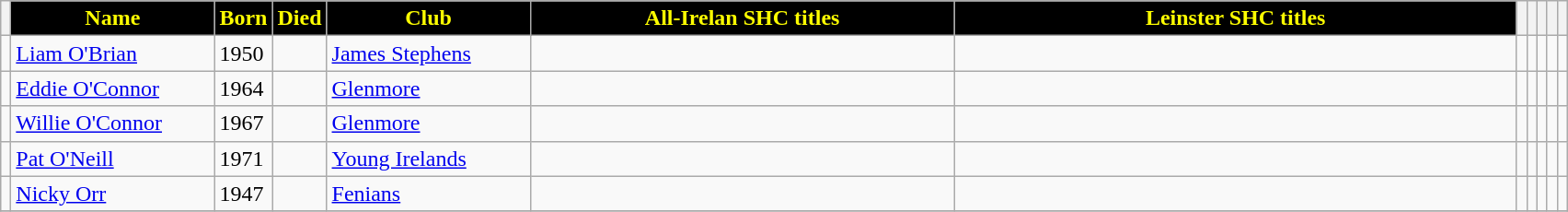<table align=top class="wikitable">
<tr>
<th></th>
<th style="background:black; color:yellow;" width="140">Name</th>
<th style="background:black; color:yellow;" width="25">Born</th>
<th style="background:black; color:yellow;" width="25">Died</th>
<th style="background:black; color:yellow;" width=140>Club</th>
<th style="background:black; color:yellow;" width=300>All-Irelan SHC titles</th>
<th style="background:black; color:yellow;" width=400>Leinster SHC titles</th>
<th></th>
<th></th>
<th></th>
<th></th>
<th></th>
</tr>
<tr>
<td></td>
<td><a href='#'>Liam O'Brian</a></td>
<td>1950</td>
<td></td>
<td><a href='#'>James Stephens</a></td>
<td></td>
<td></td>
<td></td>
<td></td>
<td></td>
<td></td>
<td></td>
</tr>
<tr>
<td></td>
<td><a href='#'>Eddie O'Connor</a></td>
<td>1964</td>
<td></td>
<td><a href='#'>Glenmore</a></td>
<td></td>
<td></td>
<td></td>
<td></td>
<td></td>
<td></td>
<td></td>
</tr>
<tr>
<td></td>
<td><a href='#'>Willie O'Connor</a></td>
<td>1967</td>
<td></td>
<td><a href='#'>Glenmore</a></td>
<td></td>
<td></td>
<td></td>
<td></td>
<td></td>
<td></td>
<td></td>
</tr>
<tr>
<td></td>
<td><a href='#'>Pat O'Neill</a></td>
<td>1971</td>
<td></td>
<td><a href='#'>Young Irelands</a></td>
<td></td>
<td></td>
<td></td>
<td></td>
<td></td>
<td></td>
<td></td>
</tr>
<tr>
<td></td>
<td><a href='#'>Nicky Orr</a></td>
<td>1947</td>
<td></td>
<td><a href='#'>Fenians</a></td>
<td></td>
<td></td>
<td></td>
<td></td>
<td></td>
<td></td>
<td></td>
</tr>
<tr>
</tr>
</table>
